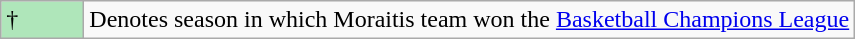<table class="wikitable">
<tr>
<td style="background:#AFE6BA; width:3em;">†</td>
<td>Denotes season in which Moraitis team won the <a href='#'>Basketball Champions League</a></td>
</tr>
</table>
